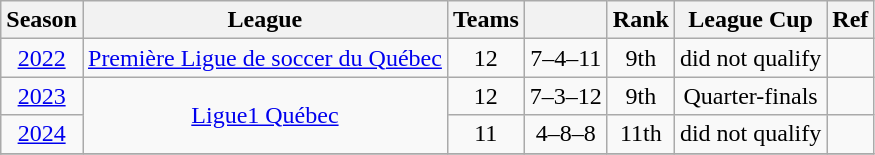<table class="wikitable" style="text-align: center;">
<tr>
<th>Season</th>
<th>League</th>
<th>Teams</th>
<th></th>
<th>Rank</th>
<th>League Cup</th>
<th>Ref</th>
</tr>
<tr>
<td><a href='#'>2022</a></td>
<td><a href='#'>Première Ligue de soccer du Québec</a></td>
<td>12</td>
<td>7–4–11</td>
<td>9th</td>
<td>did not qualify</td>
<td></td>
</tr>
<tr>
<td><a href='#'>2023</a></td>
<td rowspan=2><a href='#'>Ligue1 Québec</a></td>
<td>12</td>
<td>7–3–12</td>
<td>9th</td>
<td>Quarter-finals</td>
<td></td>
</tr>
<tr>
<td><a href='#'>2024</a></td>
<td>11</td>
<td>4–8–8</td>
<td>11th</td>
<td>did not qualify</td>
<td></td>
</tr>
<tr>
</tr>
</table>
